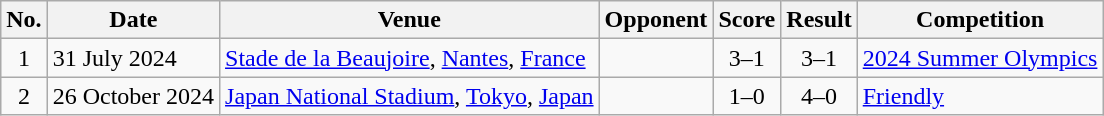<table class="wikitable sortable">
<tr>
<th scope="col">No.</th>
<th scope="col">Date</th>
<th scope="col">Venue</th>
<th scope="col">Opponent</th>
<th scope="col">Score</th>
<th scope="col">Result</th>
<th scope="col">Competition</th>
</tr>
<tr>
<td style="text-align:center">1</td>
<td>31 July 2024</td>
<td><a href='#'>Stade de la Beaujoire</a>, <a href='#'>Nantes</a>, <a href='#'>France</a></td>
<td></td>
<td style="text-align:center">3–1</td>
<td style="text-align:center">3–1</td>
<td><a href='#'>2024 Summer Olympics</a></td>
</tr>
<tr>
<td style="text-align:center">2</td>
<td>26 October 2024</td>
<td><a href='#'>Japan National Stadium</a>, <a href='#'>Tokyo</a>, <a href='#'>Japan</a></td>
<td></td>
<td style="text-align:center">1–0</td>
<td style="text-align:center">4–0</td>
<td><a href='#'>Friendly</a></td>
</tr>
</table>
